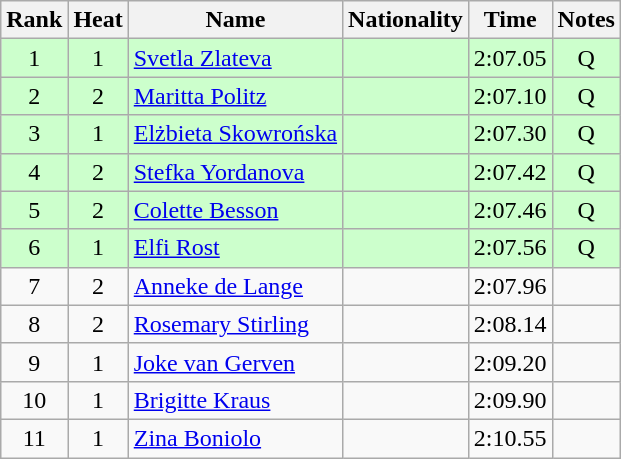<table class="wikitable sortable" style="text-align:center">
<tr>
<th>Rank</th>
<th>Heat</th>
<th>Name</th>
<th>Nationality</th>
<th>Time</th>
<th>Notes</th>
</tr>
<tr bgcolor=ccffcc>
<td>1</td>
<td>1</td>
<td align="left"><a href='#'>Svetla Zlateva</a></td>
<td align=left></td>
<td>2:07.05</td>
<td>Q</td>
</tr>
<tr bgcolor=ccffcc>
<td>2</td>
<td>2</td>
<td align="left"><a href='#'>Maritta Politz</a></td>
<td align=left></td>
<td>2:07.10</td>
<td>Q</td>
</tr>
<tr bgcolor=ccffcc>
<td>3</td>
<td>1</td>
<td align="left"><a href='#'>Elżbieta Skowrońska</a></td>
<td align=left></td>
<td>2:07.30</td>
<td>Q</td>
</tr>
<tr bgcolor=ccffcc>
<td>4</td>
<td>2</td>
<td align="left"><a href='#'>Stefka Yordanova</a></td>
<td align=left></td>
<td>2:07.42</td>
<td>Q</td>
</tr>
<tr bgcolor=ccffcc>
<td>5</td>
<td>2</td>
<td align="left"><a href='#'>Colette Besson</a></td>
<td align=left></td>
<td>2:07.46</td>
<td>Q</td>
</tr>
<tr bgcolor=ccffcc>
<td>6</td>
<td>1</td>
<td align="left"><a href='#'>Elfi Rost</a></td>
<td align=left></td>
<td>2:07.56</td>
<td>Q</td>
</tr>
<tr>
<td>7</td>
<td>2</td>
<td align="left"><a href='#'>Anneke de Lange</a></td>
<td align=left></td>
<td>2:07.96</td>
<td></td>
</tr>
<tr>
<td>8</td>
<td>2</td>
<td align="left"><a href='#'>Rosemary Stirling</a></td>
<td align=left></td>
<td>2:08.14</td>
<td></td>
</tr>
<tr>
<td>9</td>
<td>1</td>
<td align="left"><a href='#'>Joke van Gerven</a></td>
<td align=left></td>
<td>2:09.20</td>
<td></td>
</tr>
<tr>
<td>10</td>
<td>1</td>
<td align="left"><a href='#'>Brigitte Kraus</a></td>
<td align=left></td>
<td>2:09.90</td>
<td></td>
</tr>
<tr>
<td>11</td>
<td>1</td>
<td align="left"><a href='#'>Zina Boniolo</a></td>
<td align=left></td>
<td>2:10.55</td>
<td></td>
</tr>
</table>
